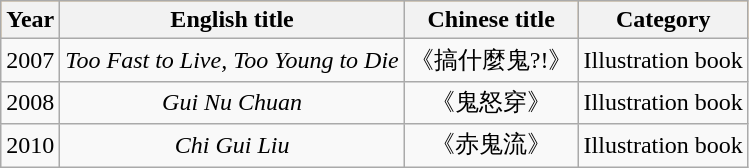<table class="wikitable" style="text-align:center;">
<tr style="background:#FFB347; color:black" align=center>
<th>Year</th>
<th>English title</th>
<th>Chinese title</th>
<th>Category</th>
</tr>
<tr>
<td>2007</td>
<td><em>Too Fast to Live, Too Young to Die</em></td>
<td>《搞什麼鬼?!》</td>
<td>Illustration book</td>
</tr>
<tr>
<td>2008</td>
<td><em>Gui Nu Chuan</em></td>
<td>《鬼怒穿》</td>
<td>Illustration book</td>
</tr>
<tr>
<td>2010</td>
<td><em>Chi Gui Liu</em></td>
<td>《赤鬼流》</td>
<td>Illustration book</td>
</tr>
</table>
